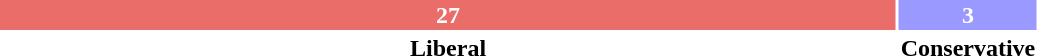<table style="width:55%; text-align:center;">
<tr style="color:white;">
<td style="background:#EA6D6A; width:90.00%;"><strong>27</strong></td>
<td style="background:#9999FF; width:10.00%;"><strong>3</strong></td>
</tr>
<tr>
<td><span><strong>Liberal</strong></span></td>
<td><span><strong>Conservative</strong></span></td>
</tr>
</table>
